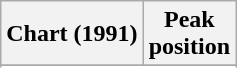<table class="wikitable sortable plainrowheaders" style="text-align:center">
<tr>
<th scope="col">Chart (1991)</th>
<th scope="col">Peak<br>position</th>
</tr>
<tr>
</tr>
<tr>
</tr>
</table>
